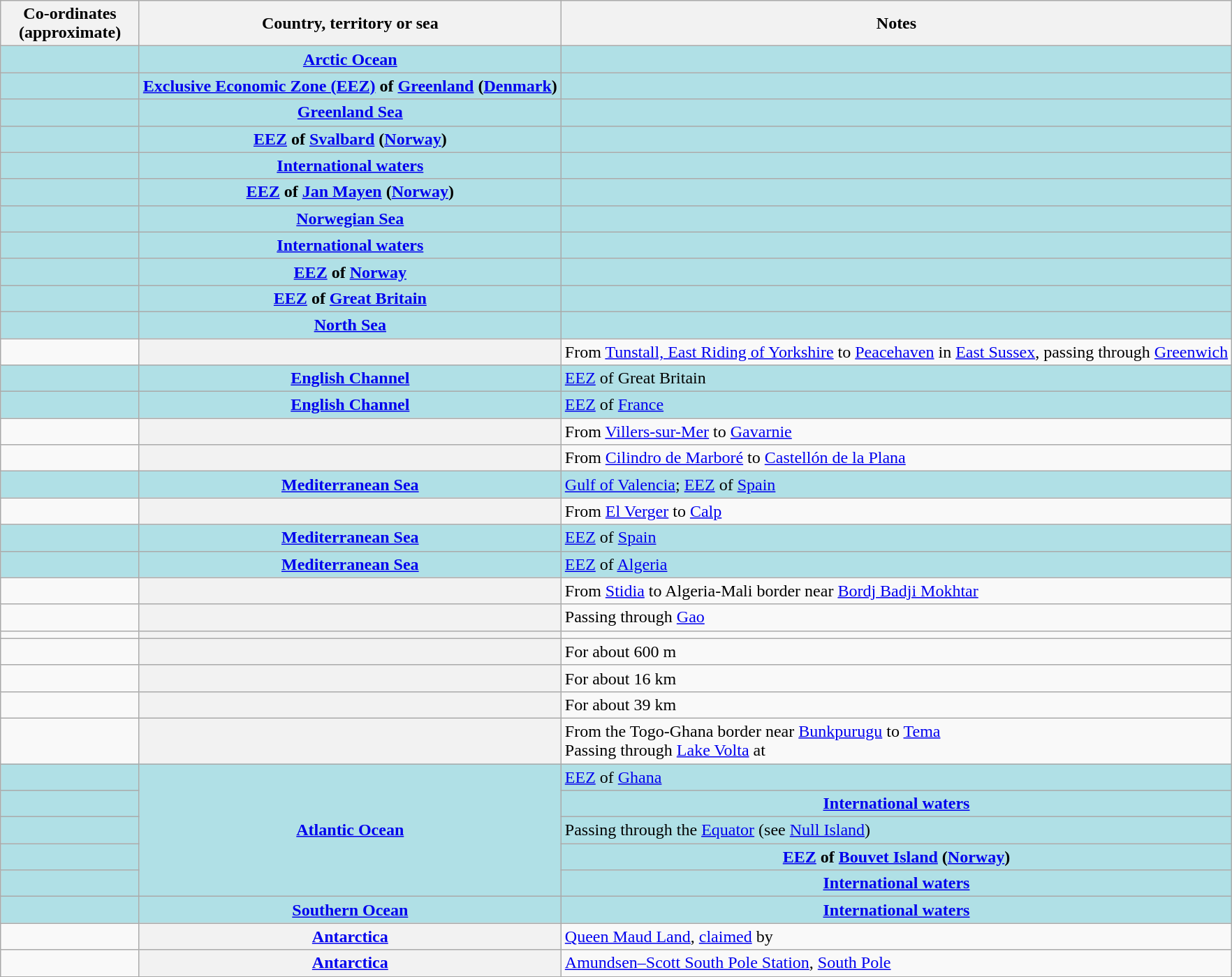<table class="wikitable plainrowheaders">
<tr>
<th scope="col" width="125">Co-ordinates<br>(approximate)</th>
<th scope="col">Country, territory or sea</th>
<th scope="col">Notes</th>
</tr>
<tr>
<td style="background:#b0e0e6;"></td>
<th scope="row" style="background:#b0e0e6;"><a href='#'>Arctic Ocean</a></th>
<td style="background:#b0e0e6;"></td>
</tr>
<tr>
<td style="background:#b0e0e6;"></td>
<th scope="row" style="background:#b0e0e6;"><a href='#'>Exclusive Economic Zone (EEZ)</a> of <a href='#'>Greenland</a> (<a href='#'>Denmark</a>)</th>
<td style="background:#b0e0e6;"></td>
</tr>
<tr>
<td style="background:#b0e0e6;"></td>
<th scope="row" style="background:#b0e0e6;"><a href='#'>Greenland Sea</a></th>
<td style="background:#b0e0e6;"></td>
</tr>
<tr>
<td style="background:#b0e0e6;"></td>
<th scope="row" style="background:#b0e0e6;"><a href='#'>EEZ</a> of <a href='#'>Svalbard</a> (<a href='#'>Norway</a>)</th>
<td style="background:#b0e0e6;"></td>
</tr>
<tr>
<td style="background:#b0e0e6;"></td>
<th scope="row" style="background:#b0e0e6;"><a href='#'>International waters</a></th>
<td style="background:#b0e0e6;"></td>
</tr>
<tr>
<td style="background:#b0e0e6;"></td>
<th scope="row" style="background:#b0e0e6;"><a href='#'>EEZ</a> of <a href='#'>Jan Mayen</a> (<a href='#'>Norway</a>)</th>
<td style="background:#b0e0e6;"></td>
</tr>
<tr>
<td style="background:#b0e0e6;"></td>
<th scope="row" style="background:#b0e0e6;"><a href='#'>Norwegian Sea</a></th>
<td style="background:#b0e0e6;"></td>
</tr>
<tr>
<td style="background:#b0e0e6;"></td>
<th scope="row" style="background:#b0e0e6;"><a href='#'>International waters</a></th>
<td style="background:#b0e0e6;"></td>
</tr>
<tr>
<td style="background:#b0e0e6;"></td>
<th scope="row" style="background:#b0e0e6;"><a href='#'>EEZ</a> of <a href='#'>Norway</a></th>
<td style="background:#b0e0e6;"></td>
</tr>
<tr>
<td style="background:#b0e0e6;"></td>
<th scope="row" style="background:#b0e0e6;"><a href='#'>EEZ</a> of <a href='#'>Great Britain</a></th>
<td style="background:#b0e0e6;"></td>
</tr>
<tr>
<td style="background:#b0e0e6;"></td>
<th scope="row" style="background:#b0e0e6;"><a href='#'>North Sea</a></th>
<td style="background:#b0e0e6;"></td>
</tr>
<tr>
<td></td>
<th scope="row"></th>
<td>From <a href='#'>Tunstall, East Riding of Yorkshire</a> to <a href='#'>Peacehaven</a> in <a href='#'>East Sussex</a>, passing through <a href='#'>Greenwich</a></td>
</tr>
<tr>
<td style="background:#b0e0e6;"></td>
<th scope="row" style="background:#b0e0e6;"><a href='#'>English Channel</a></th>
<td style="background:#b0e0e6;"><a href='#'>EEZ</a> of Great Britain</td>
</tr>
<tr>
<td style="background:#b0e0e6;"></td>
<th scope="row" style="background:#b0e0e6;"><a href='#'>English Channel</a></th>
<td style="background:#b0e0e6;"><a href='#'>EEZ</a> of <a href='#'>France</a></td>
</tr>
<tr>
<td></td>
<th scope="row"></th>
<td>From <a href='#'>Villers-sur-Mer</a> to <a href='#'>Gavarnie</a></td>
</tr>
<tr>
<td></td>
<th scope="row"></th>
<td>From <a href='#'>Cilindro de Marboré</a> to <a href='#'>Castellón de la Plana</a></td>
</tr>
<tr>
<td style="background:#b0e0e6;"></td>
<th scope="row" style="background:#b0e0e6;"><a href='#'>Mediterranean Sea</a></th>
<td style="background:#b0e0e6;"><a href='#'>Gulf of Valencia</a>; <a href='#'>EEZ</a> of <a href='#'>Spain</a></td>
</tr>
<tr>
<td></td>
<th scope="row"></th>
<td>From <a href='#'>El Verger</a> to <a href='#'>Calp</a></td>
</tr>
<tr>
<td style="background:#b0e0e6;"></td>
<th scope="row" style="background:#b0e0e6;"><a href='#'>Mediterranean Sea</a></th>
<td style="background:#b0e0e6;"><a href='#'>EEZ</a> of <a href='#'>Spain</a></td>
</tr>
<tr>
<td style="background:#b0e0e6;"></td>
<th scope="row" style="background:#b0e0e6;"><a href='#'>Mediterranean Sea</a></th>
<td style="background:#b0e0e6;"><a href='#'>EEZ</a> of <a href='#'>Algeria</a></td>
</tr>
<tr>
<td></td>
<th scope="row"></th>
<td>From <a href='#'>Stidia</a> to Algeria-Mali border near <a href='#'>Bordj Badji Mokhtar</a></td>
</tr>
<tr>
<td></td>
<th scope="row"></th>
<td>Passing through <a href='#'>Gao</a></td>
</tr>
<tr>
<td></td>
<th scope="row"></th>
<td></td>
</tr>
<tr>
<td></td>
<th scope="row"></th>
<td>For about 600 m</td>
</tr>
<tr>
<td></td>
<th scope="row"></th>
<td>For about 16 km</td>
</tr>
<tr>
<td></td>
<th scope="row"></th>
<td>For about 39 km</td>
</tr>
<tr>
<td></td>
<th scope="row"></th>
<td>From the Togo-Ghana border near <a href='#'>Bunkpurugu</a> to <a href='#'>Tema</a><br>Passing through <a href='#'>Lake Volta</a> at </td>
</tr>
<tr>
<td style="background:#b0e0e6;"></td>
<th scope="row" style="background:#b0e0e6;" rowspan="5"><a href='#'>Atlantic Ocean</a></th>
<td style="background:#b0e0e6;"><a href='#'>EEZ</a> of <a href='#'>Ghana</a></td>
</tr>
<tr>
<td style="background:#b0e0e6;"></td>
<th scope="row" style="background:#b0e0e6;"><a href='#'>International waters</a></th>
</tr>
<tr>
<td style="background:#b0e0e6;"></td>
<td scope="row" style="background:#b0e0e6;">Passing through the <a href='#'>Equator</a> (see <a href='#'>Null Island</a>)</td>
</tr>
<tr>
<td style="background:#b0e0e6;"></td>
<th scope="row" style="background:#b0e0e6;"><a href='#'>EEZ</a> of <a href='#'>Bouvet Island</a> (<a href='#'>Norway</a>)</th>
</tr>
<tr>
<td style="background:#b0e0e6;"></td>
<th scope="row" style="background:#b0e0e6;"><a href='#'>International waters</a></th>
</tr>
<tr>
<td style="background:#b0e0e6;"></td>
<th scope="row" style="background:#b0e0e6;"><a href='#'>Southern Ocean</a></th>
<th scope="row" style="background:#b0e0e6;"><a href='#'>International waters</a></th>
</tr>
<tr>
<td></td>
<th scope="row"><a href='#'>Antarctica</a></th>
<td><a href='#'>Queen Maud Land</a>, <a href='#'>claimed</a> by </td>
</tr>
<tr>
<td></td>
<th scope="row"><a href='#'>Antarctica</a></th>
<td><a href='#'>Amundsen–Scott South Pole Station</a>,  <a href='#'>South Pole</a></td>
</tr>
<tr>
</tr>
</table>
